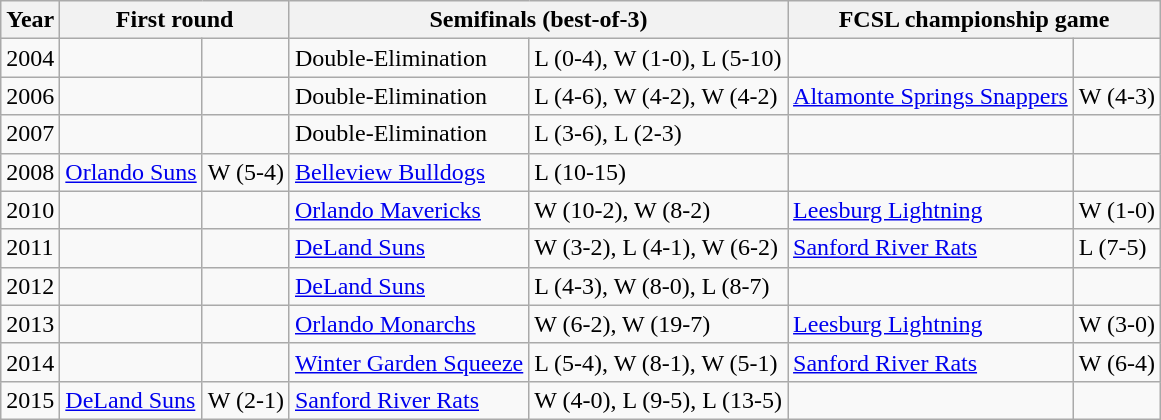<table class="wikitable">
<tr>
<th>Year</th>
<th colspan=2>First round</th>
<th colspan=2>Semifinals (best-of-3)</th>
<th colspan=2>FCSL championship game</th>
</tr>
<tr>
<td>2004</td>
<td></td>
<td></td>
<td>Double-Elimination</td>
<td>L (0-4), W (1-0), L (5-10)</td>
<td></td>
<td></td>
</tr>
<tr>
<td>2006</td>
<td></td>
<td></td>
<td>Double-Elimination</td>
<td>L (4-6), W (4-2), W (4-2)</td>
<td><a href='#'>Altamonte Springs Snappers</a></td>
<td>W (4-3)</td>
</tr>
<tr>
<td>2007</td>
<td></td>
<td></td>
<td>Double-Elimination</td>
<td>L (3-6), L (2-3)</td>
<td></td>
<td></td>
</tr>
<tr>
<td>2008</td>
<td><a href='#'>Orlando Suns</a></td>
<td>W (5-4)</td>
<td><a href='#'>Belleview Bulldogs</a></td>
<td>L (10-15)</td>
<td></td>
<td></td>
</tr>
<tr>
<td>2010</td>
<td></td>
<td></td>
<td><a href='#'>Orlando Mavericks</a></td>
<td>W (10-2), W (8-2)</td>
<td><a href='#'>Leesburg Lightning</a></td>
<td>W (1-0)</td>
</tr>
<tr>
<td>2011</td>
<td></td>
<td></td>
<td><a href='#'>DeLand Suns</a></td>
<td>W (3-2), L (4-1), W (6-2)</td>
<td><a href='#'>Sanford River Rats</a></td>
<td>L (7-5)</td>
</tr>
<tr>
<td>2012</td>
<td></td>
<td></td>
<td><a href='#'>DeLand Suns</a></td>
<td>L (4-3), W (8-0), L (8-7)</td>
<td></td>
<td></td>
</tr>
<tr>
<td>2013</td>
<td></td>
<td></td>
<td><a href='#'>Orlando Monarchs</a></td>
<td>W (6-2), W (19-7)</td>
<td><a href='#'>Leesburg Lightning</a></td>
<td>W (3-0)</td>
</tr>
<tr>
<td>2014</td>
<td></td>
<td></td>
<td><a href='#'>Winter Garden Squeeze</a></td>
<td>L (5-4), W (8-1), W (5-1)</td>
<td><a href='#'>Sanford River Rats</a></td>
<td>W (6-4)</td>
</tr>
<tr>
<td>2015</td>
<td><a href='#'>DeLand Suns</a></td>
<td>W (2-1)</td>
<td><a href='#'>Sanford River Rats</a></td>
<td>W (4-0), L (9-5), L (13-5)</td>
<td></td>
<td></td>
</tr>
</table>
